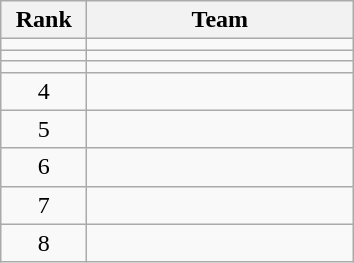<table class="wikitable" style="text-align: center">
<tr>
<th width=50>Rank</th>
<th width=170>Team</th>
</tr>
<tr>
<td></td>
<td align=left></td>
</tr>
<tr>
<td></td>
<td align=left></td>
</tr>
<tr>
<td></td>
<td align=left></td>
</tr>
<tr>
<td>4</td>
<td align=left></td>
</tr>
<tr>
<td>5</td>
<td align=left></td>
</tr>
<tr>
<td>6</td>
<td align=left></td>
</tr>
<tr>
<td>7</td>
<td align=left></td>
</tr>
<tr>
<td>8</td>
<td align=left></td>
</tr>
</table>
